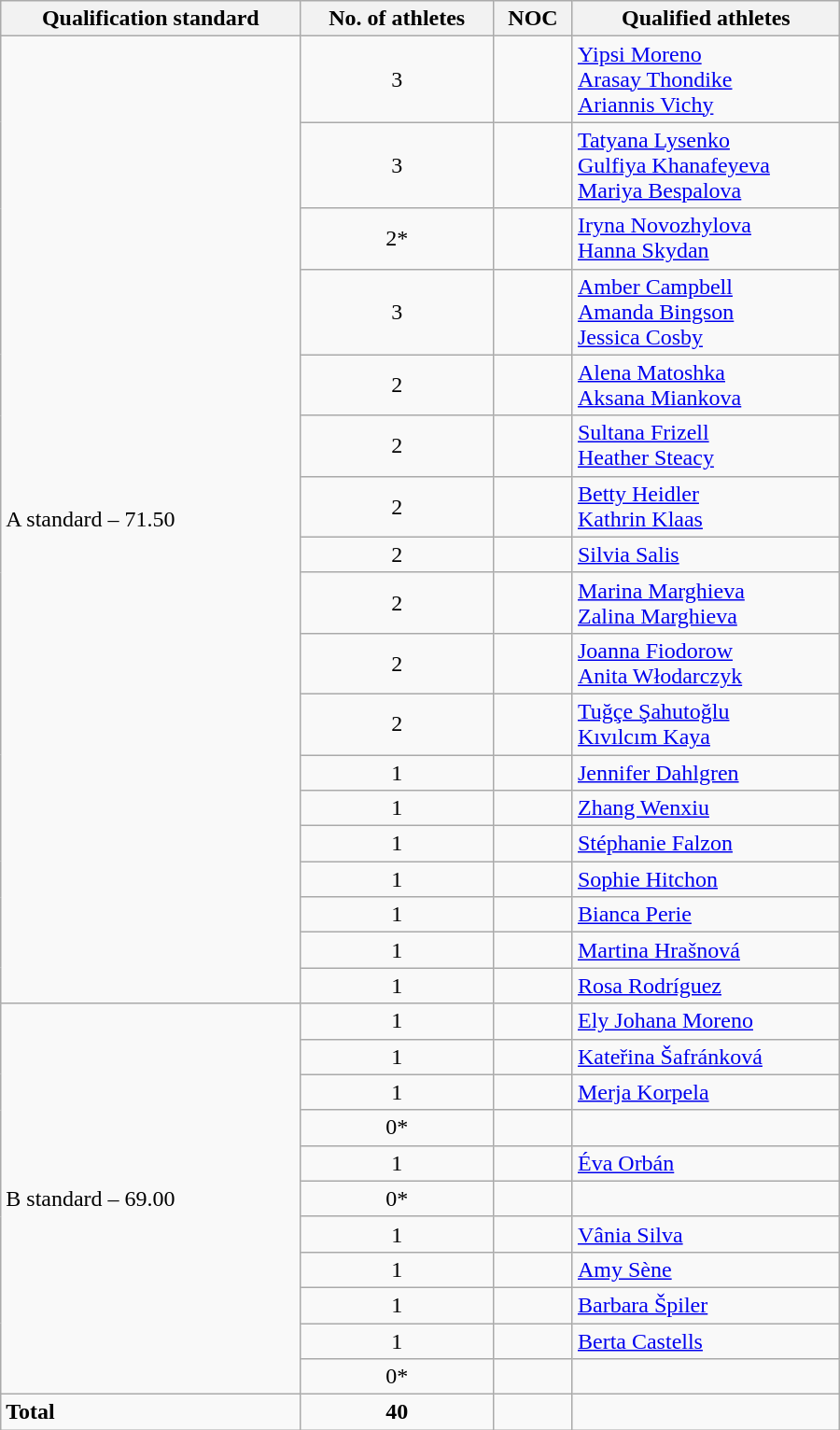<table class="wikitable"  style="text-align:left; width:600px;">
<tr>
<th>Qualification standard</th>
<th>No. of athletes</th>
<th>NOC</th>
<th>Qualified athletes</th>
</tr>
<tr>
<td rowspan="18">A standard – 71.50</td>
<td align=center>3</td>
<td></td>
<td><a href='#'>Yipsi Moreno</a><br><a href='#'>Arasay Thondike</a><br><a href='#'>Ariannis Vichy</a></td>
</tr>
<tr>
<td align=center>3</td>
<td></td>
<td><a href='#'>Tatyana Lysenko</a><br><a href='#'>Gulfiya Khanafeyeva</a><br><a href='#'>Mariya Bespalova</a></td>
</tr>
<tr>
<td align=center>2*</td>
<td></td>
<td><a href='#'>Iryna Novozhylova</a><br><a href='#'>Hanna Skydan</a></td>
</tr>
<tr>
<td align=center>3</td>
<td></td>
<td><a href='#'>Amber Campbell</a><br><a href='#'>Amanda Bingson</a><br><a href='#'>Jessica Cosby</a></td>
</tr>
<tr>
<td align=center>2</td>
<td></td>
<td><a href='#'>Alena Matoshka</a><br><a href='#'>Aksana Miankova</a></td>
</tr>
<tr>
<td align=center>2</td>
<td></td>
<td><a href='#'>Sultana Frizell</a><br><a href='#'>Heather Steacy</a></td>
</tr>
<tr>
<td align=center>2</td>
<td></td>
<td><a href='#'>Betty Heidler</a><br><a href='#'>Kathrin Klaas</a></td>
</tr>
<tr>
<td align=center>2</td>
<td></td>
<td><a href='#'>Silvia Salis</a></td>
</tr>
<tr>
<td align=center>2</td>
<td></td>
<td><a href='#'>Marina Marghieva</a><br><a href='#'>Zalina Marghieva</a></td>
</tr>
<tr>
<td align=center>2</td>
<td></td>
<td><a href='#'>Joanna Fiodorow</a><br><a href='#'>Anita Włodarczyk</a></td>
</tr>
<tr>
<td align=center>2</td>
<td></td>
<td><a href='#'>Tuğçe Şahutoğlu</a><br><a href='#'>Kıvılcım Kaya</a></td>
</tr>
<tr>
<td align=center>1</td>
<td></td>
<td><a href='#'>Jennifer Dahlgren</a></td>
</tr>
<tr>
<td align=center>1</td>
<td></td>
<td><a href='#'>Zhang Wenxiu</a></td>
</tr>
<tr>
<td align=center>1</td>
<td></td>
<td><a href='#'>Stéphanie Falzon</a></td>
</tr>
<tr>
<td align=center>1</td>
<td></td>
<td><a href='#'>Sophie Hitchon</a></td>
</tr>
<tr>
<td align=center>1</td>
<td></td>
<td><a href='#'>Bianca Perie</a></td>
</tr>
<tr>
<td align=center>1</td>
<td></td>
<td><a href='#'>Martina Hrašnová</a></td>
</tr>
<tr>
<td align=center>1</td>
<td></td>
<td><a href='#'>Rosa Rodríguez</a></td>
</tr>
<tr>
<td rowspan="11">B standard – 69.00</td>
<td align=center>1</td>
<td></td>
<td><a href='#'>Ely Johana Moreno</a></td>
</tr>
<tr>
<td align=center>1</td>
<td></td>
<td><a href='#'>Kateřina Šafránková</a></td>
</tr>
<tr>
<td align=center>1</td>
<td></td>
<td><a href='#'>Merja Korpela</a></td>
</tr>
<tr>
<td align=center>0*</td>
<td><s></s></td>
<td></td>
</tr>
<tr>
<td align=center>1</td>
<td></td>
<td><a href='#'>Éva Orbán</a></td>
</tr>
<tr>
<td align=center>0*</td>
<td><s></s></td>
<td></td>
</tr>
<tr>
<td align=center>1</td>
<td></td>
<td><a href='#'>Vânia Silva</a></td>
</tr>
<tr>
<td align=center>1</td>
<td></td>
<td><a href='#'>Amy Sène</a></td>
</tr>
<tr>
<td align=center>1</td>
<td></td>
<td><a href='#'>Barbara Špiler</a></td>
</tr>
<tr>
<td align=center>1</td>
<td></td>
<td><a href='#'>Berta Castells</a></td>
</tr>
<tr>
<td align=center>0*</td>
<td><s></s></td>
<td></td>
</tr>
<tr>
<td><strong>Total</strong></td>
<td align=center><strong>40</strong></td>
<td></td>
<td></td>
</tr>
</table>
